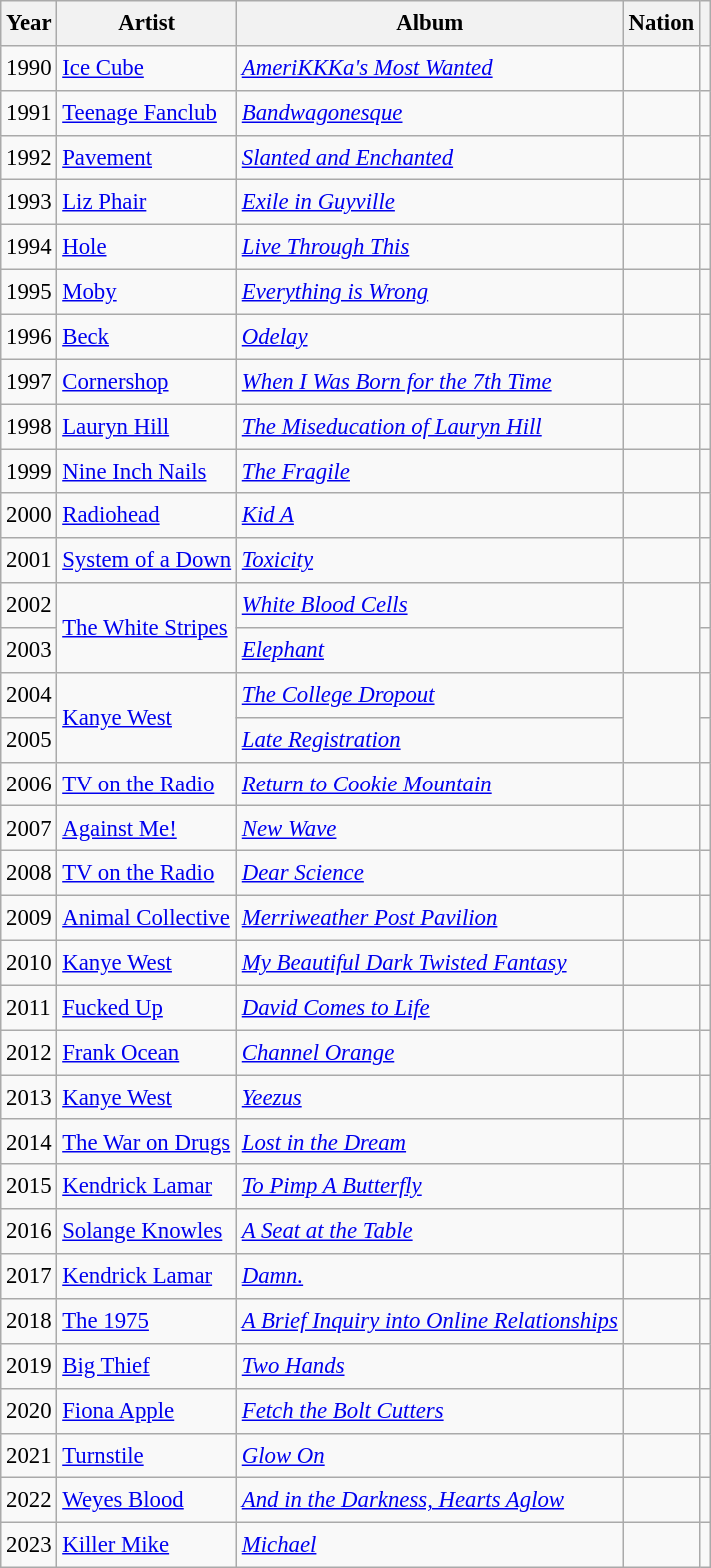<table class="wikitable" style="font-size:0.95em;line-height:1.5em;">
<tr>
<th>Year</th>
<th>Artist</th>
<th>Album</th>
<th>Nation</th>
<th></th>
</tr>
<tr>
<td>1990</td>
<td><a href='#'>Ice Cube</a></td>
<td><em><a href='#'>AmeriKKKa's Most Wanted</a></em></td>
<td></td>
<td></td>
</tr>
<tr>
<td>1991</td>
<td><a href='#'>Teenage Fanclub</a></td>
<td><em><a href='#'>Bandwagonesque</a></em></td>
<td></td>
<td></td>
</tr>
<tr>
<td>1992</td>
<td><a href='#'>Pavement</a></td>
<td><em><a href='#'>Slanted and Enchanted</a></em></td>
<td></td>
<td></td>
</tr>
<tr>
<td>1993</td>
<td><a href='#'>Liz Phair</a></td>
<td><em><a href='#'>Exile in Guyville</a></em></td>
<td></td>
<td></td>
</tr>
<tr>
<td>1994</td>
<td><a href='#'>Hole</a></td>
<td><em><a href='#'>Live Through This</a></em></td>
<td></td>
<td></td>
</tr>
<tr>
<td>1995</td>
<td><a href='#'>Moby</a></td>
<td><em><a href='#'>Everything is Wrong</a></em></td>
<td></td>
<td></td>
</tr>
<tr>
<td>1996</td>
<td><a href='#'>Beck</a></td>
<td><em><a href='#'>Odelay</a></em></td>
<td></td>
<td></td>
</tr>
<tr>
<td>1997</td>
<td><a href='#'>Cornershop</a></td>
<td><em><a href='#'>When I Was Born for the 7th Time</a></em></td>
<td></td>
<td></td>
</tr>
<tr>
<td>1998</td>
<td><a href='#'>Lauryn Hill</a></td>
<td><em><a href='#'>The Miseducation of Lauryn Hill</a></em></td>
<td></td>
<td></td>
</tr>
<tr>
<td>1999</td>
<td><a href='#'>Nine Inch Nails</a></td>
<td><em><a href='#'>The Fragile</a></em></td>
<td></td>
<td></td>
</tr>
<tr>
<td>2000</td>
<td><a href='#'>Radiohead</a></td>
<td><em><a href='#'>Kid A</a></em></td>
<td></td>
<td></td>
</tr>
<tr>
<td>2001</td>
<td><a href='#'>System of a Down</a></td>
<td><em><a href='#'>Toxicity</a></em></td>
<td></td>
<td></td>
</tr>
<tr>
<td>2002</td>
<td rowspan="2"><a href='#'>The White Stripes</a></td>
<td><em><a href='#'>White Blood Cells</a></em></td>
<td rowspan="2"></td>
<td></td>
</tr>
<tr>
<td>2003</td>
<td><em><a href='#'>Elephant</a></em></td>
<td></td>
</tr>
<tr>
<td>2004</td>
<td rowspan="2"><a href='#'>Kanye West</a></td>
<td><em><a href='#'>The College Dropout</a></em></td>
<td rowspan="2"></td>
<td></td>
</tr>
<tr>
<td>2005</td>
<td><em><a href='#'>Late Registration</a></em></td>
<td></td>
</tr>
<tr>
<td>2006</td>
<td><a href='#'>TV on the Radio</a></td>
<td><em><a href='#'>Return to Cookie Mountain</a></em></td>
<td></td>
<td></td>
</tr>
<tr>
<td>2007</td>
<td><a href='#'>Against Me!</a></td>
<td><em><a href='#'>New Wave</a></em></td>
<td></td>
<td></td>
</tr>
<tr>
<td>2008</td>
<td><a href='#'>TV on the Radio</a></td>
<td><em><a href='#'>Dear Science</a></em></td>
<td></td>
<td></td>
</tr>
<tr>
<td>2009</td>
<td><a href='#'>Animal Collective</a></td>
<td><em><a href='#'>Merriweather Post Pavilion</a></em></td>
<td></td>
<td></td>
</tr>
<tr>
<td>2010</td>
<td><a href='#'>Kanye West</a></td>
<td><em><a href='#'>My Beautiful Dark Twisted Fantasy</a></em></td>
<td></td>
<td></td>
</tr>
<tr>
<td>2011</td>
<td><a href='#'>Fucked Up</a></td>
<td><em><a href='#'>David Comes to Life</a></em></td>
<td></td>
<td></td>
</tr>
<tr>
<td>2012</td>
<td><a href='#'>Frank Ocean</a></td>
<td><em><a href='#'>Channel Orange</a></em></td>
<td></td>
<td></td>
</tr>
<tr>
<td>2013</td>
<td><a href='#'>Kanye West</a></td>
<td><em><a href='#'>Yeezus</a></em></td>
<td></td>
<td></td>
</tr>
<tr>
<td>2014</td>
<td><a href='#'>The War on Drugs</a></td>
<td><em><a href='#'>Lost in the Dream</a></em></td>
<td></td>
<td></td>
</tr>
<tr>
<td>2015</td>
<td><a href='#'>Kendrick Lamar</a></td>
<td><em><a href='#'>To Pimp A Butterfly</a></em></td>
<td></td>
<td></td>
</tr>
<tr>
<td>2016</td>
<td><a href='#'>Solange Knowles</a></td>
<td><em><a href='#'>A Seat at the Table</a></em></td>
<td></td>
<td></td>
</tr>
<tr>
<td>2017</td>
<td><a href='#'>Kendrick Lamar</a></td>
<td><em><a href='#'>Damn.</a></em></td>
<td></td>
<td></td>
</tr>
<tr>
<td>2018</td>
<td><a href='#'>The 1975</a></td>
<td><em><a href='#'>A Brief Inquiry into Online Relationships</a></em></td>
<td></td>
<td></td>
</tr>
<tr>
<td>2019</td>
<td><a href='#'>Big Thief</a></td>
<td><em><a href='#'>Two Hands</a></em></td>
<td></td>
<td></td>
</tr>
<tr>
<td>2020</td>
<td><a href='#'>Fiona Apple</a></td>
<td><em><a href='#'>Fetch the Bolt Cutters</a></em></td>
<td></td>
<td></td>
</tr>
<tr>
<td>2021</td>
<td><a href='#'>Turnstile</a></td>
<td><em><a href='#'>Glow On</a></em></td>
<td></td>
<td></td>
</tr>
<tr>
<td>2022</td>
<td><a href='#'>Weyes Blood</a></td>
<td><em><a href='#'>And in the Darkness, Hearts Aglow</a></em></td>
<td></td>
<td></td>
</tr>
<tr>
<td>2023</td>
<td><a href='#'>Killer Mike</a></td>
<td><em><a href='#'>Michael</a></em></td>
<td></td>
<td></td>
</tr>
</table>
